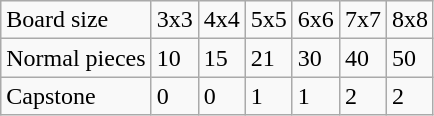<table class="wikitable">
<tr>
<td>Board size</td>
<td>3x3</td>
<td>4x4</td>
<td>5x5</td>
<td>6x6</td>
<td>7x7</td>
<td>8x8</td>
</tr>
<tr>
<td>Normal pieces</td>
<td>10</td>
<td>15</td>
<td>21</td>
<td>30</td>
<td>40</td>
<td>50</td>
</tr>
<tr>
<td>Capstone</td>
<td>0</td>
<td>0</td>
<td>1</td>
<td>1</td>
<td>2</td>
<td>2</td>
</tr>
</table>
